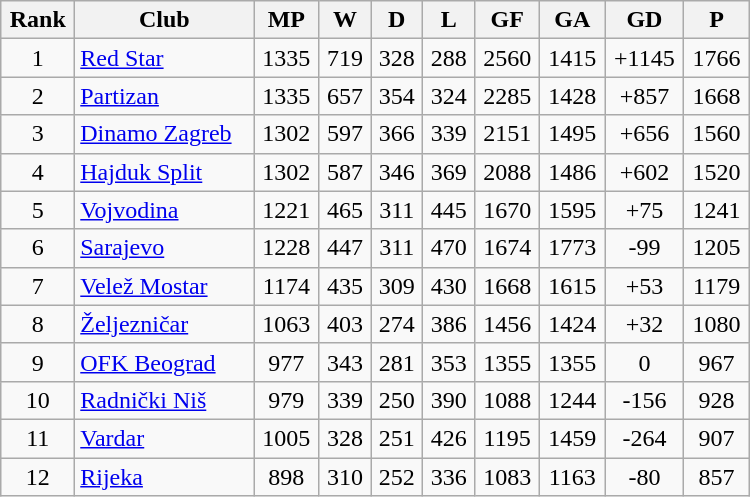<table class="wikitable" style="text-align: center; width: 500px">
<tr>
<th>Rank</th>
<th>Club</th>
<th>MP</th>
<th>W</th>
<th>D</th>
<th>L</th>
<th>GF</th>
<th>GA</th>
<th>GD</th>
<th>P</th>
</tr>
<tr>
<td>1</td>
<td align="left"><a href='#'>Red Star</a></td>
<td>1335</td>
<td>719</td>
<td>328</td>
<td>288</td>
<td>2560</td>
<td>1415</td>
<td>+1145</td>
<td>1766</td>
</tr>
<tr>
<td>2</td>
<td align="left"><a href='#'>Partizan</a></td>
<td>1335</td>
<td>657</td>
<td>354</td>
<td>324</td>
<td>2285</td>
<td>1428</td>
<td>+857</td>
<td>1668</td>
</tr>
<tr>
<td>3</td>
<td align="left"><a href='#'>Dinamo Zagreb</a></td>
<td>1302</td>
<td>597</td>
<td>366</td>
<td>339</td>
<td>2151</td>
<td>1495</td>
<td>+656</td>
<td>1560</td>
</tr>
<tr>
<td>4</td>
<td align="left"><a href='#'>Hajduk Split</a></td>
<td>1302</td>
<td>587</td>
<td>346</td>
<td>369</td>
<td>2088</td>
<td>1486</td>
<td>+602</td>
<td>1520</td>
</tr>
<tr>
<td>5</td>
<td align="left"><a href='#'>Vojvodina</a></td>
<td>1221</td>
<td>465</td>
<td>311</td>
<td>445</td>
<td>1670</td>
<td>1595</td>
<td>+75</td>
<td>1241</td>
</tr>
<tr>
<td>6</td>
<td align="left"><a href='#'>Sarajevo</a></td>
<td>1228</td>
<td>447</td>
<td>311</td>
<td>470</td>
<td>1674</td>
<td>1773</td>
<td>-99</td>
<td>1205</td>
</tr>
<tr>
<td>7</td>
<td align="left"><a href='#'>Velež Mostar</a></td>
<td>1174</td>
<td>435</td>
<td>309</td>
<td>430</td>
<td>1668</td>
<td>1615</td>
<td>+53</td>
<td>1179</td>
</tr>
<tr>
<td>8</td>
<td align="left"><a href='#'>Željezničar</a></td>
<td>1063</td>
<td>403</td>
<td>274</td>
<td>386</td>
<td>1456</td>
<td>1424</td>
<td>+32</td>
<td>1080</td>
</tr>
<tr>
<td>9</td>
<td align="left"><a href='#'>OFK Beograd</a></td>
<td>977</td>
<td>343</td>
<td>281</td>
<td>353</td>
<td>1355</td>
<td>1355</td>
<td>0</td>
<td>967</td>
</tr>
<tr>
<td>10</td>
<td align="left"><a href='#'>Radnički Niš</a></td>
<td>979</td>
<td>339</td>
<td>250</td>
<td>390</td>
<td>1088</td>
<td>1244</td>
<td>-156</td>
<td>928</td>
</tr>
<tr>
<td>11</td>
<td align="left"><a href='#'>Vardar</a></td>
<td>1005</td>
<td>328</td>
<td>251</td>
<td>426</td>
<td>1195</td>
<td>1459</td>
<td>-264</td>
<td>907</td>
</tr>
<tr>
<td>12</td>
<td align="left"><a href='#'>Rijeka</a></td>
<td>898</td>
<td>310</td>
<td>252</td>
<td>336</td>
<td>1083</td>
<td>1163</td>
<td>-80</td>
<td>857</td>
</tr>
</table>
